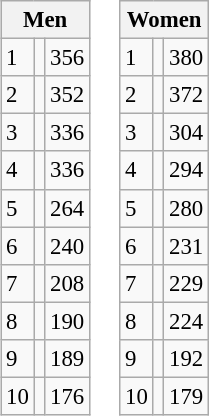<table style="margin:1em auto; vertical-align:top;">
<tr>
<td><br><table class="wikitable" style="font-size: 95%">
<tr>
<th colspan="3">Men</th>
</tr>
<tr>
<td>1</td>
<td></td>
<td>356</td>
</tr>
<tr>
<td>2</td>
<td></td>
<td>352</td>
</tr>
<tr>
<td>3</td>
<td></td>
<td>336</td>
</tr>
<tr>
<td>4</td>
<td></td>
<td>336</td>
</tr>
<tr>
<td>5</td>
<td></td>
<td>264</td>
</tr>
<tr>
<td>6</td>
<td></td>
<td>240</td>
</tr>
<tr>
<td>7</td>
<td></td>
<td>208</td>
</tr>
<tr>
<td>8</td>
<td></td>
<td>190</td>
</tr>
<tr>
<td>9</td>
<td></td>
<td>189</td>
</tr>
<tr>
<td>10</td>
<td></td>
<td>176</td>
</tr>
</table>
</td>
<td><br><table class="wikitable" style="font-size: 95%">
<tr>
<th colspan="3">Women</th>
</tr>
<tr>
<td>1</td>
<td></td>
<td>380</td>
</tr>
<tr>
<td>2</td>
<td></td>
<td>372</td>
</tr>
<tr>
<td>3</td>
<td></td>
<td>304</td>
</tr>
<tr>
<td>4</td>
<td></td>
<td>294</td>
</tr>
<tr>
<td>5</td>
<td></td>
<td>280</td>
</tr>
<tr>
<td>6</td>
<td></td>
<td>231</td>
</tr>
<tr>
<td>7</td>
<td></td>
<td>229</td>
</tr>
<tr>
<td>8</td>
<td></td>
<td>224</td>
</tr>
<tr>
<td>9</td>
<td></td>
<td>192</td>
</tr>
<tr>
<td>10</td>
<td></td>
<td>179</td>
</tr>
</table>
</td>
<td></td>
</tr>
</table>
